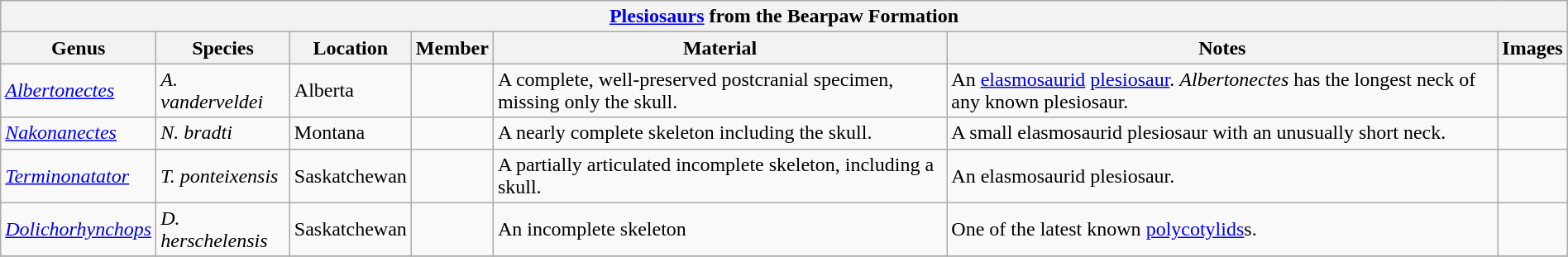<table class="wikitable"  style="margin:auto; width:100%;">
<tr>
<th colspan="7" align="center"><strong><a href='#'>Plesiosaurs</a> from the Bearpaw Formation</strong></th>
</tr>
<tr>
<th>Genus</th>
<th>Species</th>
<th>Location</th>
<th>Member</th>
<th>Material</th>
<th>Notes</th>
<th>Images</th>
</tr>
<tr>
<td><em><a href='#'>Albertonectes</a></em></td>
<td><em>A. vanderveldei</em></td>
<td>Alberta</td>
<td></td>
<td>A complete, well-preserved postcranial specimen, missing only the skull.</td>
<td>An <a href='#'>elasmosaurid</a> <a href='#'>plesiosaur</a>. <em>Albertonectes</em> has the longest neck of any known plesiosaur.</td>
<td></td>
</tr>
<tr>
<td><em><a href='#'>Nakonanectes</a></em></td>
<td><em>N. bradti</em></td>
<td>Montana</td>
<td></td>
<td>A nearly complete skeleton including the skull.</td>
<td>A small elasmosaurid plesiosaur with an unusually short neck.</td>
<td></td>
</tr>
<tr>
<td><em><a href='#'>Terminonatator</a></em></td>
<td><em>T. ponteixensis</em></td>
<td>Saskatchewan</td>
<td></td>
<td>A partially articulated incomplete skeleton, including a skull.</td>
<td>An elasmosaurid plesiosaur.</td>
<td></td>
</tr>
<tr>
<td><em><a href='#'>Dolichorhynchops</a></em></td>
<td><em>D. herschelensis</em></td>
<td>Saskatchewan</td>
<td></td>
<td>An incomplete skeleton</td>
<td>One of the latest known <a href='#'>polycotylids</a>s.</td>
<td></td>
</tr>
<tr>
</tr>
</table>
